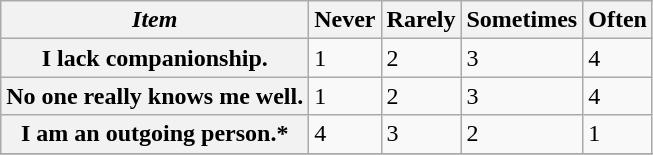<table class="wikitable">
<tr>
<th><em>Item</em></th>
<th>Never</th>
<th>Rarely</th>
<th>Sometimes</th>
<th>Often</th>
</tr>
<tr>
<th>I lack companionship.</th>
<td>1</td>
<td>2</td>
<td>3</td>
<td>4</td>
</tr>
<tr>
<th>No one really knows me well.</th>
<td>1</td>
<td>2</td>
<td>3</td>
<td>4</td>
</tr>
<tr>
<th>I am an outgoing person.*</th>
<td>4</td>
<td>3</td>
<td>2</td>
<td>1</td>
</tr>
<tr>
</tr>
</table>
